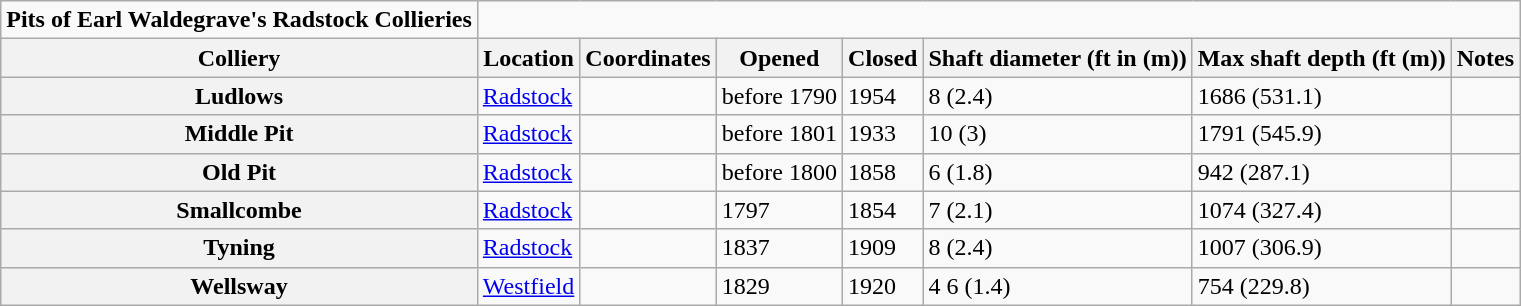<table class="wikitable collapsible collapsed">
<tr>
<td><strong>Pits of Earl Waldegrave's Radstock Collieries</strong></td>
</tr>
<tr>
<th scope="col">Colliery</th>
<th scope="col">Location</th>
<th scope="col">Coordinates</th>
<th scope="col">Opened</th>
<th scope="col">Closed</th>
<th scope="col">Shaft diameter (ft in (m))</th>
<th scope="col">Max shaft depth (ft (m))</th>
<th scope="col">Notes</th>
</tr>
<tr>
<th scope="row">Ludlows</th>
<td><a href='#'>Radstock</a></td>
<td></td>
<td>before 1790</td>
<td>1954</td>
<td>8 (2.4)</td>
<td>1686 (531.1)</td>
<td></td>
</tr>
<tr>
<th scope="row">Middle Pit</th>
<td><a href='#'>Radstock</a></td>
<td></td>
<td>before 1801</td>
<td>1933</td>
<td>10 (3)</td>
<td>1791 (545.9)</td>
<td></td>
</tr>
<tr>
<th scope="row">Old Pit</th>
<td><a href='#'>Radstock</a></td>
<td></td>
<td>before 1800</td>
<td>1858</td>
<td>6 (1.8)</td>
<td>942 (287.1)</td>
<td></td>
</tr>
<tr>
<th scope="row">Smallcombe</th>
<td><a href='#'>Radstock</a></td>
<td></td>
<td>1797</td>
<td>1854</td>
<td>7 (2.1)</td>
<td>1074 (327.4)</td>
<td></td>
</tr>
<tr>
<th scope="row">Tyning</th>
<td><a href='#'>Radstock</a></td>
<td></td>
<td>1837</td>
<td>1909</td>
<td>8 (2.4)</td>
<td>1007 (306.9)</td>
<td></td>
</tr>
<tr>
<th scope="row">Wellsway</th>
<td><a href='#'>Westfield</a></td>
<td></td>
<td>1829</td>
<td>1920</td>
<td>4 6 (1.4)</td>
<td>754 (229.8)</td>
<td></td>
</tr>
</table>
